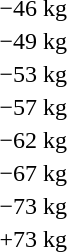<table>
<tr>
<td rowspan=2>−46 kg</td>
<td rowspan=2></td>
<td rowspan=2></td>
<td></td>
</tr>
<tr>
<td></td>
</tr>
<tr>
<td rowspan=2>−49 kg</td>
<td rowspan=2></td>
<td rowspan=2></td>
<td></td>
</tr>
<tr>
<td></td>
</tr>
<tr>
<td rowspan=2>−53 kg</td>
<td rowspan=2></td>
<td rowspan=2></td>
<td></td>
</tr>
<tr>
<td></td>
</tr>
<tr>
<td rowspan=2>−57 kg</td>
<td rowspan=2></td>
<td rowspan=2></td>
<td></td>
</tr>
<tr>
<td></td>
</tr>
<tr>
<td rowspan=2>−62 kg</td>
<td rowspan=2></td>
<td rowspan=2></td>
<td></td>
</tr>
<tr>
<td></td>
</tr>
<tr>
<td rowspan=2>−67 kg</td>
<td rowspan=2></td>
<td rowspan=2></td>
<td></td>
</tr>
<tr>
<td></td>
</tr>
<tr>
<td rowspan=2>−73 kg</td>
<td rowspan=2></td>
<td rowspan=2></td>
<td></td>
</tr>
<tr>
<td></td>
</tr>
<tr>
<td rowspan=2>+73 kg</td>
<td rowspan=2></td>
<td rowspan=2></td>
<td></td>
</tr>
<tr>
<td></td>
</tr>
</table>
